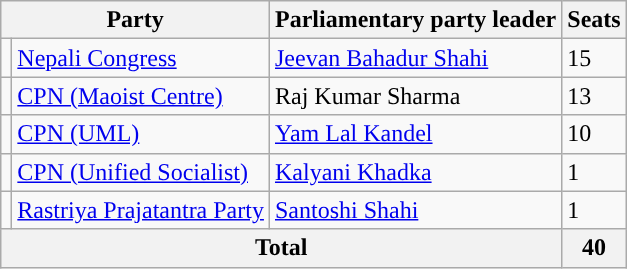<table class="wikitable">
<tr>
<th colspan="2">Party</th>
<th>Parliamentary party leader</th>
<th>Seats</th>
</tr>
<tr>
<td></td>
<td><a href='#'>Nepali Congress</a></td>
<td><a href='#'>Jeevan Bahadur Shahi</a></td>
<td>15</td>
</tr>
<tr>
<td></td>
<td><a href='#'>CPN (Maoist Centre)</a></td>
<td>Raj Kumar Sharma</td>
<td>13</td>
</tr>
<tr>
<td></td>
<td><a href='#'>CPN (UML)</a></td>
<td><a href='#'>Yam Lal Kandel</a></td>
<td>10</td>
</tr>
<tr>
<td></td>
<td><a href='#'>CPN (Unified Socialist)</a></td>
<td><a href='#'>Kalyani Khadka</a></td>
<td>1</td>
</tr>
<tr>
<td></td>
<td><a href='#'>Rastriya Prajatantra Party</a></td>
<td><a href='#'>Santoshi Shahi</a></td>
<td>1</td>
</tr>
<tr>
<th colspan="3">Total</th>
<th>40</th>
</tr>
</table>
